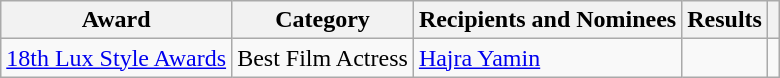<table class="wikitable plainrowheaders sortable">
<tr>
<th>Award</th>
<th>Category</th>
<th>Recipients and Nominees</th>
<th>Results</th>
<th></th>
</tr>
<tr>
<td><a href='#'>18th Lux Style Awards</a></td>
<td>Best Film Actress</td>
<td><a href='#'>Hajra Yamin</a></td>
<td></td>
<td></td>
</tr>
</table>
